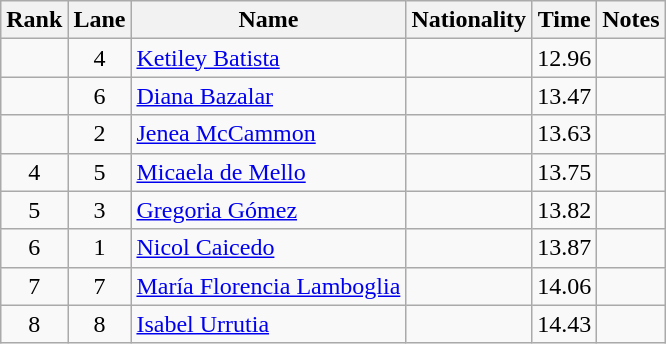<table class="wikitable sortable" style="text-align:center">
<tr>
<th>Rank</th>
<th>Lane</th>
<th>Name</th>
<th>Nationality</th>
<th>Time</th>
<th>Notes</th>
</tr>
<tr>
<td></td>
<td>4</td>
<td align=left><a href='#'>Ketiley Batista</a></td>
<td align=left></td>
<td>12.96</td>
<td></td>
</tr>
<tr>
<td></td>
<td>6</td>
<td align=left><a href='#'>Diana Bazalar</a></td>
<td align=left></td>
<td>13.47</td>
<td></td>
</tr>
<tr>
<td></td>
<td>2</td>
<td align=left><a href='#'>Jenea McCammon</a></td>
<td align=left></td>
<td>13.63</td>
<td></td>
</tr>
<tr>
<td>4</td>
<td>5</td>
<td align=left><a href='#'>Micaela de Mello</a></td>
<td align=left></td>
<td>13.75</td>
<td></td>
</tr>
<tr>
<td>5</td>
<td>3</td>
<td align=left><a href='#'>Gregoria Gómez</a></td>
<td align=left></td>
<td>13.82</td>
<td></td>
</tr>
<tr>
<td>6</td>
<td>1</td>
<td align=left><a href='#'>Nicol Caicedo</a></td>
<td align=left></td>
<td>13.87</td>
<td></td>
</tr>
<tr>
<td>7</td>
<td>7</td>
<td align=left><a href='#'>María Florencia Lamboglia</a></td>
<td align=left></td>
<td>14.06</td>
<td></td>
</tr>
<tr>
<td>8</td>
<td>8</td>
<td align=left><a href='#'>Isabel Urrutia</a></td>
<td align=left></td>
<td>14.43</td>
<td></td>
</tr>
</table>
